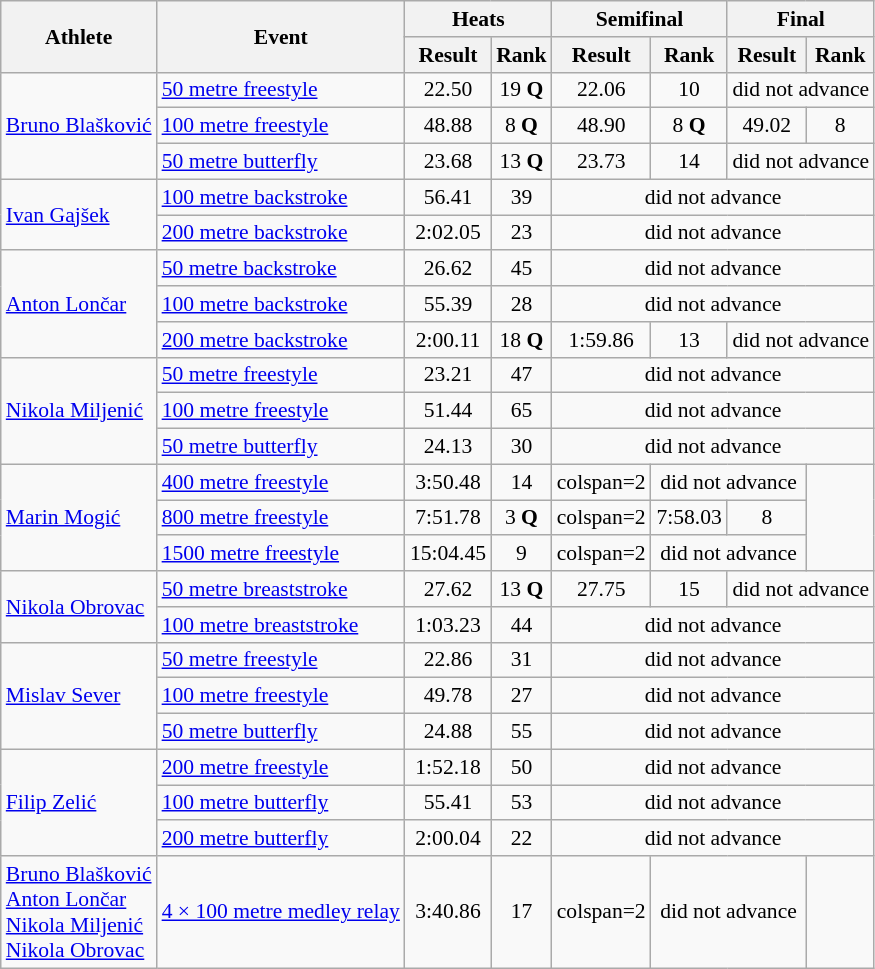<table class="wikitable" border="1" style="font-size:90%; text-align:center">
<tr>
<th rowspan="2">Athlete</th>
<th rowspan="2">Event</th>
<th colspan="2">Heats</th>
<th colspan="2">Semifinal</th>
<th colspan="2">Final</th>
</tr>
<tr>
<th>Result</th>
<th>Rank</th>
<th>Result</th>
<th>Rank</th>
<th>Result</th>
<th>Rank</th>
</tr>
<tr>
<td rowspan="3" align="left"><a href='#'>Bruno Blašković</a></td>
<td align="left"><a href='#'>50 metre freestyle</a></td>
<td>22.50</td>
<td>19 <strong>Q</strong></td>
<td>22.06</td>
<td>10</td>
<td colspan=2>did not advance</td>
</tr>
<tr>
<td align="left"><a href='#'>100 metre freestyle</a></td>
<td>48.88</td>
<td>8 <strong>Q</strong></td>
<td>48.90</td>
<td>8 <strong>Q</strong></td>
<td>49.02</td>
<td>8</td>
</tr>
<tr>
<td align="left"><a href='#'>50 metre butterfly</a></td>
<td>23.68</td>
<td>13 <strong>Q</strong></td>
<td>23.73</td>
<td>14</td>
<td colspan=2>did not advance</td>
</tr>
<tr>
<td rowspan="2" align="left"><a href='#'>Ivan Gajšek</a></td>
<td align="left"><a href='#'>100 metre backstroke</a></td>
<td>56.41</td>
<td>39</td>
<td colspan=4>did not advance</td>
</tr>
<tr>
<td align="left"><a href='#'>200 metre backstroke</a></td>
<td>2:02.05</td>
<td>23</td>
<td colspan=4>did not advance</td>
</tr>
<tr>
<td rowspan="3" align="left"><a href='#'>Anton Lončar</a></td>
<td align="left"><a href='#'>50 metre backstroke</a></td>
<td>26.62</td>
<td>45</td>
<td colspan=4>did not advance</td>
</tr>
<tr>
<td align="left"><a href='#'>100 metre backstroke</a></td>
<td>55.39</td>
<td>28</td>
<td colspan=4>did not advance</td>
</tr>
<tr>
<td align="left"><a href='#'>200 metre backstroke</a></td>
<td>2:00.11</td>
<td>18 <strong>Q</strong></td>
<td>1:59.86</td>
<td>13</td>
<td colspan=2>did not advance</td>
</tr>
<tr>
<td rowspan="3" align="left"><a href='#'>Nikola Miljenić</a></td>
<td align="left"><a href='#'>50 metre freestyle</a></td>
<td>23.21</td>
<td>47</td>
<td colspan=4>did not advance</td>
</tr>
<tr>
<td align="left"><a href='#'>100 metre freestyle</a></td>
<td>51.44</td>
<td>65</td>
<td colspan=4>did not advance</td>
</tr>
<tr>
<td align="left"><a href='#'>50 metre butterfly</a></td>
<td>24.13</td>
<td>30</td>
<td colspan=4>did not advance</td>
</tr>
<tr>
<td rowspan="3" align="left"><a href='#'>Marin Mogić</a></td>
<td align="left"><a href='#'>400 metre freestyle</a></td>
<td>3:50.48</td>
<td>14</td>
<td>colspan=2</td>
<td colspan=2>did not advance</td>
</tr>
<tr>
<td align="left"><a href='#'>800 metre freestyle</a></td>
<td>7:51.78</td>
<td>3 <strong>Q</strong></td>
<td>colspan=2</td>
<td>7:58.03</td>
<td>8</td>
</tr>
<tr>
<td align="left"><a href='#'>1500 metre freestyle</a></td>
<td>15:04.45</td>
<td>9</td>
<td>colspan=2</td>
<td colspan=2>did not advance</td>
</tr>
<tr>
<td rowspan="2" align="left"><a href='#'>Nikola Obrovac</a></td>
<td align="left"><a href='#'>50 metre breaststroke</a></td>
<td>27.62</td>
<td>13 <strong>Q</strong></td>
<td>27.75</td>
<td>15</td>
<td colspan=2>did not advance</td>
</tr>
<tr>
<td align="left"><a href='#'>100 metre breaststroke</a></td>
<td>1:03.23</td>
<td>44</td>
<td colspan=4>did not advance</td>
</tr>
<tr>
<td rowspan="3" align="left"><a href='#'>Mislav Sever</a></td>
<td align="left"><a href='#'>50 metre freestyle</a></td>
<td>22.86</td>
<td>31</td>
<td colspan=4>did not advance</td>
</tr>
<tr>
<td align="left"><a href='#'>100 metre freestyle</a></td>
<td>49.78</td>
<td>27</td>
<td colspan=4>did not advance</td>
</tr>
<tr>
<td align="left"><a href='#'>50 metre butterfly</a></td>
<td>24.88</td>
<td>55</td>
<td colspan=4>did not advance</td>
</tr>
<tr>
<td rowspan="3" align="left"><a href='#'>Filip Zelić</a></td>
<td align="left"><a href='#'>200 metre freestyle</a></td>
<td>1:52.18</td>
<td>50</td>
<td colspan=4>did not advance</td>
</tr>
<tr>
<td align="left"><a href='#'>100 metre butterfly</a></td>
<td>55.41</td>
<td>53</td>
<td colspan=4>did not advance</td>
</tr>
<tr>
<td align="left"><a href='#'>200 metre butterfly</a></td>
<td>2:00.04</td>
<td>22</td>
<td colspan=4>did not advance</td>
</tr>
<tr>
<td align="left"><a href='#'>Bruno Blašković</a><br><a href='#'>Anton Lončar</a><br><a href='#'>Nikola Miljenić</a><br><a href='#'>Nikola Obrovac</a></td>
<td align="left"><a href='#'>4 × 100 metre medley relay</a></td>
<td>3:40.86</td>
<td>17</td>
<td>colspan=2</td>
<td colspan=2>did not advance</td>
</tr>
</table>
